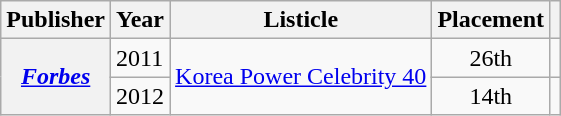<table class="wikitable sortable plainrowheaders">
<tr>
<th scope="col">Publisher</th>
<th scope="col">Year</th>
<th scope="col">Listicle</th>
<th scope="col">Placement</th>
<th scope="col" class="unsortable"></th>
</tr>
<tr>
<th scope="row" rowspan="2"><em><a href='#'>Forbes</a></em></th>
<td>2011</td>
<td rowspan="2"><a href='#'>Korea Power Celebrity 40</a></td>
<td style="text-align:center">26th</td>
<td style="text-align:center"></td>
</tr>
<tr>
<td>2012</td>
<td style="text-align:center">14th</td>
<td style="text-align:center"></td>
</tr>
</table>
